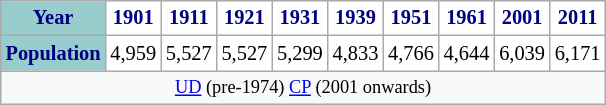<table class="wikitable" style="margin:1em auto 1em auto; font-size:85%; width:30%; border:0; text-align:center; line-height:120%;">
<tr>
<th style="background:#9cc; color:navy; height:17px;">Year</th>
<th style="background:#fff; color:navy;">1901</th>
<th style="background:#fff; color:navy;">1911</th>
<th style="background:#fff; color:navy;">1921</th>
<th style="background:#fff; color:navy;">1931</th>
<th style="background:#fff; color:navy;">1939</th>
<th style="background:#fff; color:navy;">1951</th>
<th style="background:#fff; color:navy;">1961</th>
<th style="background:#fff; color:navy;">2001</th>
<th style="background:#fff; color:navy;">2011</th>
</tr>
<tr style="text-align:center;">
<th style="background:#9cc; color:navy; height:17px;">Population</th>
<td style="background:#fff; color:black;">4,959</td>
<td style="background:#fff; color:black;">5,527</td>
<td style="background:#fff; color:black;">5,527</td>
<td style="background:#fff; color:black;">5,299</td>
<td style="background:#fff; color:black;">4,833</td>
<td style="background:#fff; color:black;">4,766</td>
<td style="background:#fff; color:black;">4,644</td>
<td style="background:#fff; color:black;">6,039</td>
<td style="background:#fff; color:black;">6,171</td>
</tr>
<tr>
<td colspan="22" style="text-align:center;font-size:90%;"><a href='#'>UD</a> (pre-1974) <a href='#'>CP</a> (2001 onwards)</td>
</tr>
</table>
